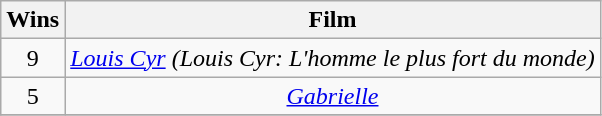<table class="wikitable" style="text-align:center;">
<tr>
<th scope="col" width="17">Wins</th>
<th scope="col" align="center">Film</th>
</tr>
<tr>
<td rowspan="1" style="text-align:center;">9</td>
<td><em><a href='#'>Louis Cyr</a> (Louis Cyr: L'homme le plus fort du monde)</em></td>
</tr>
<tr>
<td rowspan="1" style="text-align:center;">5</td>
<td><em><a href='#'>Gabrielle</a></em></td>
</tr>
<tr>
</tr>
</table>
